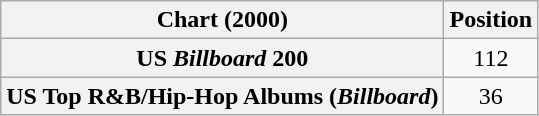<table class="wikitable sortable plainrowheaders" style="text-align:center">
<tr>
<th scope="col">Chart (2000)</th>
<th scope="col">Position</th>
</tr>
<tr>
<th scope="row">US <em>Billboard</em> 200</th>
<td>112</td>
</tr>
<tr>
<th scope="row">US Top R&B/Hip-Hop Albums (<em>Billboard</em>)</th>
<td>36</td>
</tr>
</table>
